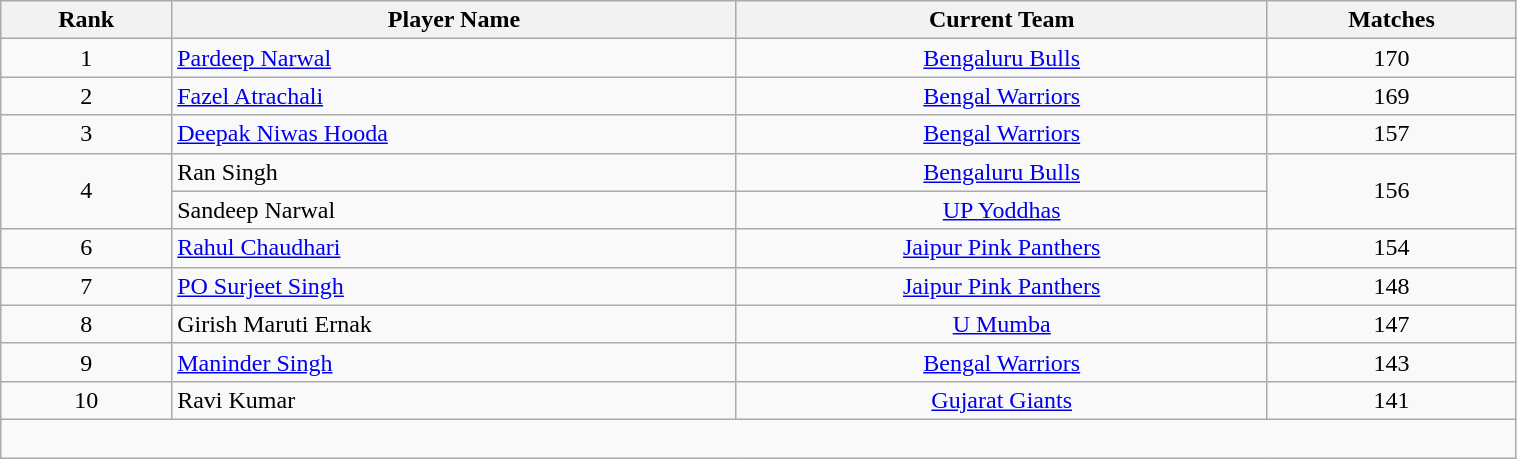<table class="wikitable" align="center" style="text-align: center; font-size: 100%; width:80%">
<tr>
<th>Rank</th>
<th>Player Name</th>
<th>Current Team</th>
<th>Matches</th>
</tr>
<tr>
<td>1</td>
<td style="text-align:left"> <a href='#'>Pardeep Narwal</a></td>
<td><a href='#'>Bengaluru Bulls</a></td>
<td>170</td>
</tr>
<tr>
<td>2</td>
<td style="text-align:left"> <a href='#'>Fazel Atrachali</a></td>
<td><a href='#'>Bengal Warriors</a></td>
<td>169</td>
</tr>
<tr>
<td>3</td>
<td style="text-align:left"> <a href='#'>Deepak Niwas Hooda</a></td>
<td><a href='#'>Bengal Warriors</a></td>
<td>157</td>
</tr>
<tr>
<td rowspan=2>4</td>
<td style="text-align:left"> Ran Singh</td>
<td><a href='#'>Bengaluru Bulls</a></td>
<td rowspan=2>156</td>
</tr>
<tr>
<td style="text-align:left"> Sandeep Narwal</td>
<td><a href='#'>UP Yoddhas</a></td>
</tr>
<tr>
<td>6</td>
<td style="text-align:left"> <a href='#'>Rahul Chaudhari</a></td>
<td><a href='#'>Jaipur Pink Panthers</a></td>
<td>154</td>
</tr>
<tr>
<td>7</td>
<td style="text-align:left"> <a href='#'>PO Surjeet Singh</a></td>
<td><a href='#'>Jaipur Pink Panthers</a></td>
<td>148</td>
</tr>
<tr>
<td>8</td>
<td style="text-align:left"> Girish Maruti Ernak</td>
<td><a href='#'>U Mumba</a></td>
<td>147</td>
</tr>
<tr>
<td>9</td>
<td style="text-align:left"> <a href='#'>Maninder Singh</a></td>
<td><a href='#'>Bengal Warriors</a></td>
<td>143</td>
</tr>
<tr>
<td>10</td>
<td style="text-align:left"> Ravi Kumar</td>
<td><a href='#'>Gujarat Giants</a></td>
<td>141</td>
</tr>
<tr>
<td colspan="4"><br></td>
</tr>
</table>
